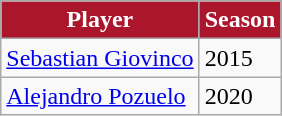<table class="wikitable">
<tr>
<th style="background:#AC162C; color:white;" scope="col">Player</th>
<th style="background:#AC162C; color:white;" scope="col">Season</th>
</tr>
<tr>
<td> <a href='#'>Sebastian Giovinco</a></td>
<td>2015</td>
</tr>
<tr>
<td> <a href='#'>Alejandro Pozuelo</a></td>
<td>2020</td>
</tr>
</table>
